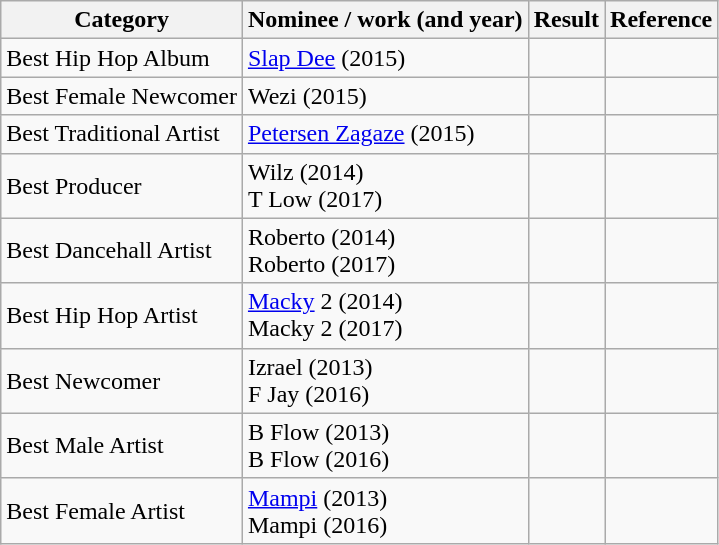<table class="wikitable">
<tr>
<th>Category</th>
<th><strong>Nominee / work (and year)</strong></th>
<th><strong>Result</strong></th>
<th>Reference</th>
</tr>
<tr>
<td>Best Hip Hop Album</td>
<td><a href='#'>Slap Dee</a> (2015)</td>
<td></td>
<td></td>
</tr>
<tr>
<td>Best Female Newcomer</td>
<td>Wezi (2015)</td>
<td></td>
<td></td>
</tr>
<tr>
<td>Best Traditional Artist</td>
<td><a href='#'>Petersen Zagaze</a> (2015)</td>
<td></td>
<td></td>
</tr>
<tr>
<td>Best Producer</td>
<td>Wilz (2014)<br>T Low (2017)</td>
<td></td>
<td></td>
</tr>
<tr>
<td>Best Dancehall Artist</td>
<td>Roberto (2014)<br>Roberto (2017)</td>
<td></td>
<td></td>
</tr>
<tr>
<td>Best Hip Hop Artist</td>
<td><a href='#'>Macky</a> 2 (2014)<br>Macky 2 (2017)</td>
<td></td>
<td></td>
</tr>
<tr>
<td>Best Newcomer</td>
<td>Izrael (2013)<br>F Jay (2016)</td>
<td></td>
<td></td>
</tr>
<tr>
<td>Best Male Artist</td>
<td>B Flow (2013)<br>B Flow (2016)</td>
<td></td>
<td></td>
</tr>
<tr>
<td>Best Female Artist</td>
<td><a href='#'>Mampi</a> (2013)<br>Mampi (2016)</td>
<td></td>
<td></td>
</tr>
</table>
